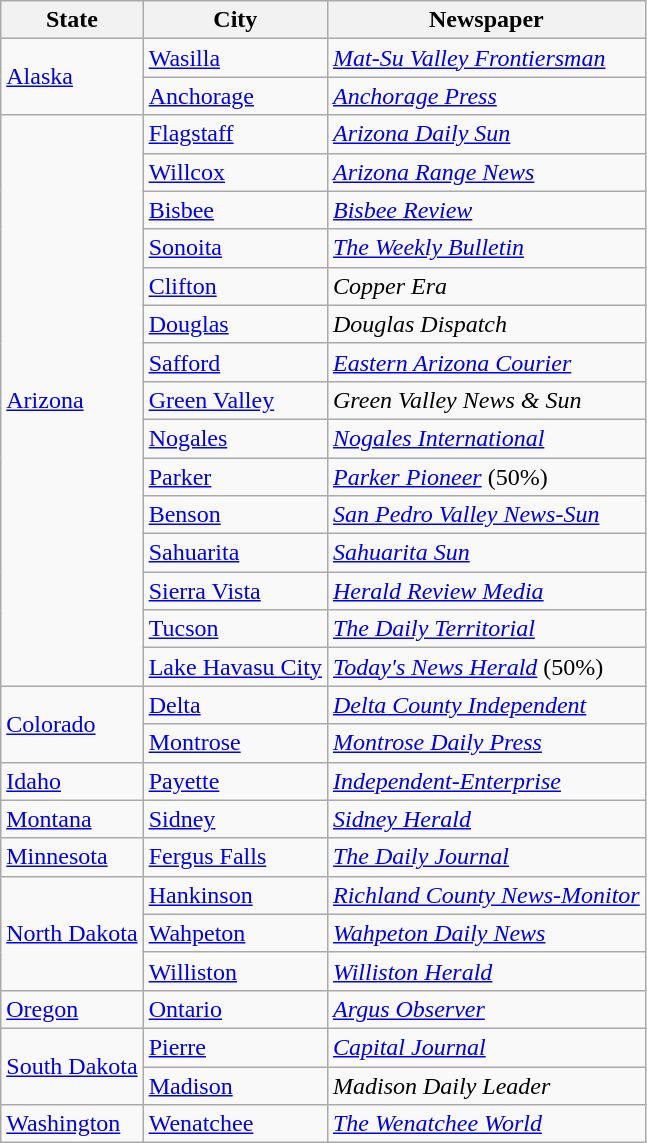<table class="wikitable sortable">
<tr>
<th>State</th>
<th>City</th>
<th>Newspaper</th>
</tr>
<tr>
<td rowspan="2"><a href='#'>Alaska</a></td>
<td><a href='#'>Wasilla</a></td>
<td><em><a href='#'>Mat-Su Valley Frontiersman</a></em></td>
</tr>
<tr>
<td><a href='#'>Anchorage</a></td>
<td><em><a href='#'>Anchorage Press</a></em></td>
</tr>
<tr>
<td rowspan="15"><a href='#'>Arizona</a></td>
<td><a href='#'>Flagstaff</a></td>
<td><em><a href='#'>Arizona Daily Sun</a></em></td>
</tr>
<tr>
<td><a href='#'>Willcox</a></td>
<td><em><a href='#'>Arizona Range News</a></em></td>
</tr>
<tr>
<td><a href='#'>Bisbee</a></td>
<td><em><a href='#'>Bisbee Review</a></em></td>
</tr>
<tr>
<td><a href='#'>Sonoita</a></td>
<td><em><a href='#'>The Weekly Bulletin</a></em></td>
</tr>
<tr>
<td><a href='#'>Clifton</a></td>
<td><em>Copper Era</em></td>
</tr>
<tr>
<td><a href='#'>Douglas</a></td>
<td><em>Douglas Dispatch</em></td>
</tr>
<tr>
<td><a href='#'>Safford</a></td>
<td><em><a href='#'>Eastern Arizona Courier</a></em></td>
</tr>
<tr>
<td><a href='#'>Green Valley</a></td>
<td><em>Green Valley News & Sun</em></td>
</tr>
<tr>
<td><a href='#'>Nogales</a></td>
<td><em><a href='#'>Nogales International</a></em></td>
</tr>
<tr>
<td><a href='#'>Parker</a></td>
<td><em><a href='#'>Parker Pioneer</a></em> (50%)</td>
</tr>
<tr>
<td><a href='#'>Benson</a></td>
<td><em><a href='#'>San Pedro Valley News-Sun</a></em></td>
</tr>
<tr>
<td><a href='#'>Sahuarita</a></td>
<td><em><a href='#'>Sahuarita Sun</a></em></td>
</tr>
<tr>
<td><a href='#'>Sierra Vista</a></td>
<td><em><a href='#'>Herald Review Media</a></em></td>
</tr>
<tr>
<td><a href='#'>Tucson</a></td>
<td><em><a href='#'>The Daily Territorial</a></em></td>
</tr>
<tr>
<td><a href='#'>Lake Havasu City</a></td>
<td><em><a href='#'>Today's News Herald</a></em> (50%)</td>
</tr>
<tr>
<td rowspan="2"><a href='#'>Colorado</a></td>
<td><a href='#'>Delta</a></td>
<td><em><a href='#'>Delta County Independent</a></em></td>
</tr>
<tr>
<td><a href='#'>Montrose</a></td>
<td><em><a href='#'>Montrose Daily Press</a></em></td>
</tr>
<tr>
<td><a href='#'>Idaho</a></td>
<td><a href='#'>Payette</a></td>
<td><em><a href='#'>Independent-Enterprise</a></em></td>
</tr>
<tr>
<td><a href='#'>Montana</a></td>
<td><a href='#'>Sidney</a></td>
<td><em><a href='#'>Sidney Herald</a></em></td>
</tr>
<tr>
<td><a href='#'>Minnesota</a></td>
<td><a href='#'>Fergus Falls</a></td>
<td><em><a href='#'>The Daily Journal</a></em></td>
</tr>
<tr>
<td rowspan="3"><a href='#'>North Dakota</a></td>
<td><a href='#'>Hankinson</a></td>
<td><em><a href='#'>Richland County News-Monitor</a></em></td>
</tr>
<tr>
<td><a href='#'>Wahpeton</a></td>
<td><em><a href='#'>Wahpeton Daily News</a></em></td>
</tr>
<tr>
<td><a href='#'>Williston</a></td>
<td><em><a href='#'>Williston Herald</a></em></td>
</tr>
<tr>
<td><a href='#'>Oregon</a></td>
<td><a href='#'>Ontario</a></td>
<td><em><a href='#'>Argus Observer</a></em></td>
</tr>
<tr>
<td rowspan="2"><a href='#'>South Dakota</a></td>
<td><a href='#'>Pierre</a></td>
<td><em><a href='#'>Capital Journal</a></em></td>
</tr>
<tr>
<td><a href='#'>Madison</a></td>
<td><em>Madison Daily Leader</em></td>
</tr>
<tr>
<td><a href='#'>Washington</a></td>
<td><a href='#'>Wenatchee</a></td>
<td><em><a href='#'>The Wenatchee World</a></em></td>
</tr>
</table>
